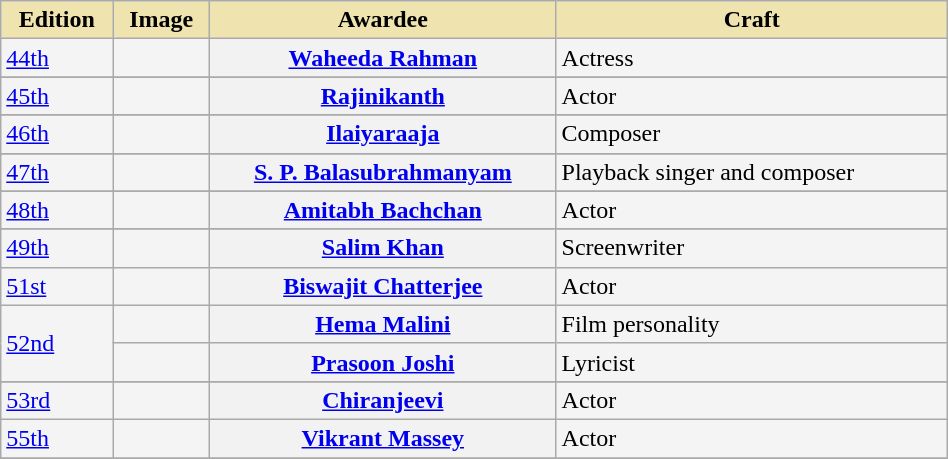<table class="wikitable plainrowheaders" style="width:50%;">
<tr>
<th scope="col" style="background-color:#EFE4B0;">Edition</th>
<th scope="col" style="background-color:#EFE4B0;">Image</th>
<th scope="col" style="background-color:#EFE4B0;">Awardee</th>
<th scope="col" style="background-color:#EFE4B0;">Craft</th>
</tr>
<tr style="background-color:#F4F4F4">
<td><a href='#'>44th</a></td>
<td></td>
<th><a href='#'>Waheeda Rahman</a></th>
<td>Actress</td>
</tr>
<tr>
</tr>
<tr style="background-color:#F4F4F4">
<td><a href='#'>45th</a></td>
<td></td>
<th><a href='#'>Rajinikanth</a></th>
<td>Actor</td>
</tr>
<tr>
</tr>
<tr style="background-color:#F4F4F4">
<td><a href='#'>46th</a></td>
<td></td>
<th><a href='#'>Ilaiyaraaja</a></th>
<td>Composer</td>
</tr>
<tr>
</tr>
<tr style="background-color:#F4F4F4">
<td><a href='#'>47th</a></td>
<td></td>
<th><a href='#'>S. P. Balasubrahmanyam</a></th>
<td>Playback singer and composer</td>
</tr>
<tr>
</tr>
<tr style="background-color:#F4F4F4">
<td><a href='#'>48th</a></td>
<td></td>
<th><a href='#'>Amitabh Bachchan</a></th>
<td>Actor</td>
</tr>
<tr>
</tr>
<tr style="background-color:#F4F4F4">
<td><a href='#'>49th</a></td>
<td></td>
<th><a href='#'>Salim Khan</a></th>
<td>Screenwriter</td>
</tr>
<tr style="background-color:#F4F4F4">
<td><a href='#'>51st</a></td>
<td></td>
<th><a href='#'>Biswajit Chatterjee</a></th>
<td>Actor</td>
</tr>
<tr style="background-color:#F4F4F4">
<td rowspan=2><a href='#'>52nd</a></td>
<td></td>
<th><a href='#'>Hema Malini</a></th>
<td>Film personality</td>
</tr>
<tr style="background-color:#F4F4F4">
<td></td>
<th><a href='#'>Prasoon Joshi</a></th>
<td>Lyricist</td>
</tr>
<tr>
</tr>
<tr style="background-color:#F4F4F4">
<td><a href='#'>53rd</a></td>
<td></td>
<th><a href='#'>Chiranjeevi</a></th>
<td>Actor</td>
</tr>
<tr style="background-color:#F4F4F4">
<td><a href='#'>55th</a></td>
<td></td>
<th><a href='#'>Vikrant Massey</a></th>
<td>Actor</td>
</tr>
<tr>
</tr>
</table>
